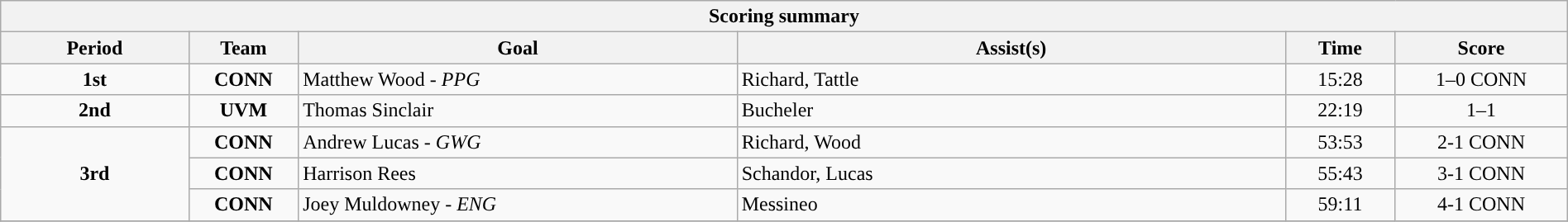<table style="width:100%;" class="wikitable">
<tr>
<th colspan=6>Scoring summary</th>
</tr>
<tr>
<th style="width:12%;">Period</th>
<th style="width:7%;">Team</th>
<th style="width:28%;">Goal</th>
<th style="width:35%;">Assist(s)</th>
<th style="width:7%;">Time</th>
<th style="width:11%;">Score</th>
</tr>
<tr>
<td style="text-align:center;" rowspan="1"><strong>1st</strong></td>
<td align=center><strong>CONN</strong></td>
<td>Matthew Wood - <em>PPG</em></td>
<td>Richard, Tattle</td>
<td align=center>15:28</td>
<td align=center>1–0 CONN</td>
</tr>
<tr>
<td style="text-align:center;" rowspan="1"><strong>2nd</strong></td>
<td align=center><strong>UVM</strong></td>
<td>Thomas Sinclair</td>
<td>Bucheler</td>
<td align=center>22:19</td>
<td align=center>1–1</td>
</tr>
<tr>
<td style="text-align:center;" rowspan="3"><strong>3rd</strong></td>
<td align=center><strong>CONN</strong></td>
<td>Andrew Lucas - <em>GWG</em></td>
<td>Richard, Wood</td>
<td align=center>53:53</td>
<td align=center>2-1 CONN</td>
</tr>
<tr>
<td align=center><strong>CONN</strong></td>
<td>Harrison Rees</td>
<td>Schandor, Lucas</td>
<td align=center>55:43</td>
<td align=center>3-1 CONN</td>
</tr>
<tr>
<td align=center><strong>CONN</strong></td>
<td>Joey Muldowney - <em>ENG</em></td>
<td>Messineo</td>
<td align=center>59:11</td>
<td align=center>4-1 CONN</td>
</tr>
<tr>
</tr>
</table>
